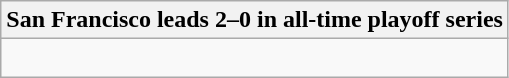<table class="wikitable collapsible collapsed">
<tr>
<th>San Francisco leads 2–0 in all-time playoff series</th>
</tr>
<tr>
<td><br>
</td>
</tr>
</table>
